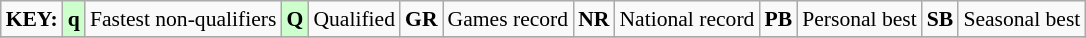<table class="wikitable" style="margin:0.5em auto; font-size:90%;">
<tr>
<td><strong>KEY:</strong></td>
<td bgcolor=ccffcc align=center><strong>q</strong></td>
<td>Fastest non-qualifiers</td>
<td bgcolor=ccffcc align=center><strong>Q</strong></td>
<td>Qualified</td>
<td align=center><strong>GR</strong></td>
<td>Games record</td>
<td align=center><strong>NR</strong></td>
<td>National record</td>
<td align=center><strong>PB</strong></td>
<td>Personal best</td>
<td align=center><strong>SB</strong></td>
<td>Seasonal best</td>
</tr>
<tr>
</tr>
</table>
